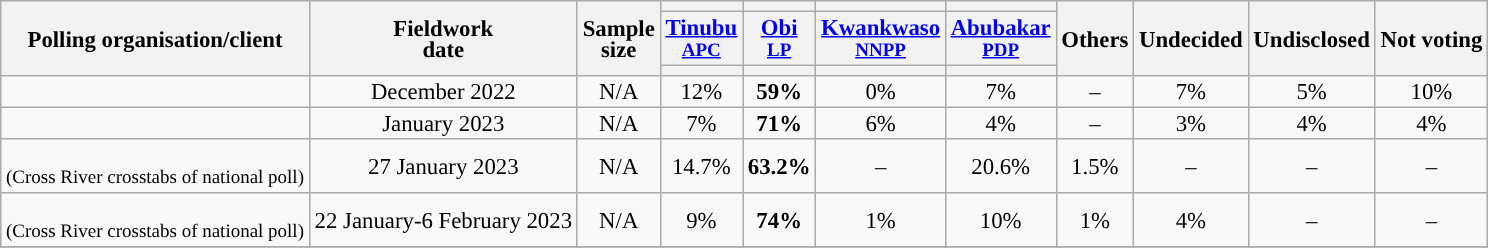<table class="wikitable" style="text-align:center;font-size:95%;line-height:14px;">
<tr>
<th rowspan="3">Polling organisation/client</th>
<th rowspan="3">Fieldwork<br>date</th>
<th rowspan="3">Sample<br>size</th>
<th></th>
<th></th>
<th></th>
<th></th>
<th rowspan="3">Others</th>
<th rowspan="3">Undecided</th>
<th rowspan="3">Undisclosed</th>
<th rowspan="3">Not voting</th>
</tr>
<tr>
<th><a href='#'>Tinubu</a><br><small><a href='#'>APC</a></small></th>
<th><a href='#'>Obi</a><br><small><a href='#'>LP</a></small></th>
<th><a href='#'>Kwankwaso</a><br><small><a href='#'>NNPP</a></small></th>
<th><a href='#'>Abubakar</a><br><small><a href='#'>PDP</a></small></th>
</tr>
<tr>
<th style="background:"></th>
<th style="background:"></th>
<th style="background:"></th>
<th style="background:"></th>
</tr>
<tr>
<td></td>
<td>December 2022</td>
<td>N/A</td>
<td>12%</td>
<td><strong>59%</strong></td>
<td>0%</td>
<td>7%</td>
<td>–</td>
<td>7%</td>
<td>5%</td>
<td>10%</td>
</tr>
<tr>
<td></td>
<td>January 2023</td>
<td>N/A</td>
<td>7%</td>
<td><strong>71%</strong></td>
<td>6%</td>
<td>4%</td>
<td>–</td>
<td>3%</td>
<td>4%</td>
<td>4%</td>
</tr>
<tr>
<td><br><small>(Cross River crosstabs of national poll)</small></td>
<td>27 January 2023</td>
<td>N/A</td>
<td>14.7%</td>
<td><strong>63.2%</strong></td>
<td>–</td>
<td>20.6%</td>
<td>1.5%</td>
<td>–</td>
<td>–</td>
<td>–</td>
</tr>
<tr>
<td><br><small>(Cross River crosstabs of national poll)</small></td>
<td>22 January-6 February 2023</td>
<td>N/A</td>
<td>9%</td>
<td><strong>74%</strong></td>
<td>1%</td>
<td>10%</td>
<td>1%</td>
<td>4%</td>
<td>–</td>
<td>–</td>
</tr>
<tr>
</tr>
</table>
